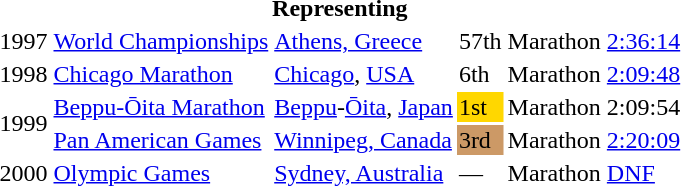<table>
<tr>
<th colspan="6">Representing </th>
</tr>
<tr>
<td>1997</td>
<td><a href='#'>World Championships</a></td>
<td><a href='#'>Athens, Greece</a></td>
<td>57th</td>
<td>Marathon</td>
<td><a href='#'>2:36:14</a></td>
</tr>
<tr>
<td>1998</td>
<td><a href='#'>Chicago Marathon</a></td>
<td><a href='#'>Chicago</a>, <a href='#'>USA</a></td>
<td>6th</td>
<td>Marathon</td>
<td><a href='#'>2:09:48</a></td>
</tr>
<tr>
<td rowspan=2>1999</td>
<td><a href='#'>Beppu-Ōita Marathon</a></td>
<td><a href='#'>Beppu</a>-<a href='#'>Ōita</a>, <a href='#'>Japan</a></td>
<td bgcolor="gold">1st</td>
<td>Marathon</td>
<td>2:09:54</td>
</tr>
<tr>
<td><a href='#'>Pan American Games</a></td>
<td><a href='#'>Winnipeg, Canada</a></td>
<td bgcolor="cc9966">3rd</td>
<td>Marathon</td>
<td><a href='#'>2:20:09</a></td>
</tr>
<tr>
<td>2000</td>
<td><a href='#'>Olympic Games</a></td>
<td><a href='#'>Sydney, Australia</a></td>
<td>—</td>
<td>Marathon</td>
<td><a href='#'>DNF</a></td>
</tr>
</table>
